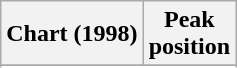<table class="wikitable sortable plainrowheaders" style="text-align:center;">
<tr>
<th scope="col">Chart (1998)</th>
<th scope="col">Peak<br>position</th>
</tr>
<tr>
</tr>
<tr>
</tr>
</table>
